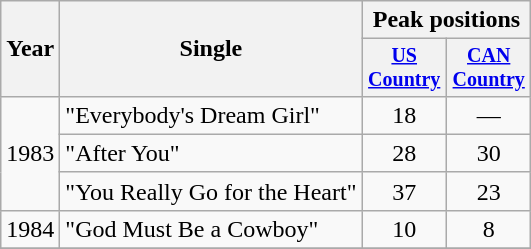<table class="wikitable" style="text-align:center;">
<tr>
<th rowspan="2">Year</th>
<th rowspan="2">Single</th>
<th colspan="2">Peak positions</th>
</tr>
<tr style="font-size:smaller;">
<th width="50"><a href='#'>US Country</a></th>
<th width="50"><a href='#'>CAN Country</a></th>
</tr>
<tr>
<td rowspan="3">1983</td>
<td align="left">"Everybody's Dream Girl"</td>
<td>18</td>
<td>—</td>
</tr>
<tr>
<td align="left">"After You"</td>
<td>28</td>
<td>30</td>
</tr>
<tr>
<td align="left">"You Really Go for the Heart"</td>
<td>37</td>
<td>23</td>
</tr>
<tr>
<td>1984</td>
<td align="left">"God Must Be a Cowboy"</td>
<td>10</td>
<td>8</td>
</tr>
<tr>
</tr>
</table>
